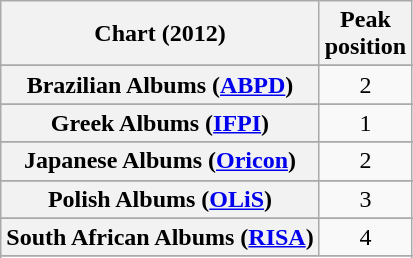<table class="wikitable sortable plainrowheaders" style="text-align:center">
<tr>
<th scope="col">Chart (2012)</th>
<th scope="col">Peak<br>position</th>
</tr>
<tr>
</tr>
<tr>
</tr>
<tr>
</tr>
<tr>
</tr>
<tr>
<th scope="row">Brazilian Albums (<a href='#'>ABPD</a>)</th>
<td>2</td>
</tr>
<tr>
</tr>
<tr>
</tr>
<tr>
</tr>
<tr>
</tr>
<tr>
</tr>
<tr>
</tr>
<tr>
</tr>
<tr>
<th scope="row">Greek Albums (<a href='#'>IFPI</a>)</th>
<td>1</td>
</tr>
<tr>
</tr>
<tr>
</tr>
<tr>
</tr>
<tr>
<th scope="row">Japanese Albums (<a href='#'>Oricon</a>)</th>
<td>2</td>
</tr>
<tr>
</tr>
<tr>
</tr>
<tr>
<th scope="row">Polish Albums (<a href='#'>OLiS</a>)</th>
<td>3</td>
</tr>
<tr>
</tr>
<tr>
</tr>
<tr>
<th scope="row">South African Albums (<a href='#'>RISA</a>)</th>
<td>4</td>
</tr>
<tr>
</tr>
<tr>
</tr>
<tr>
</tr>
<tr>
</tr>
<tr>
</tr>
<tr>
</tr>
<tr>
</tr>
</table>
